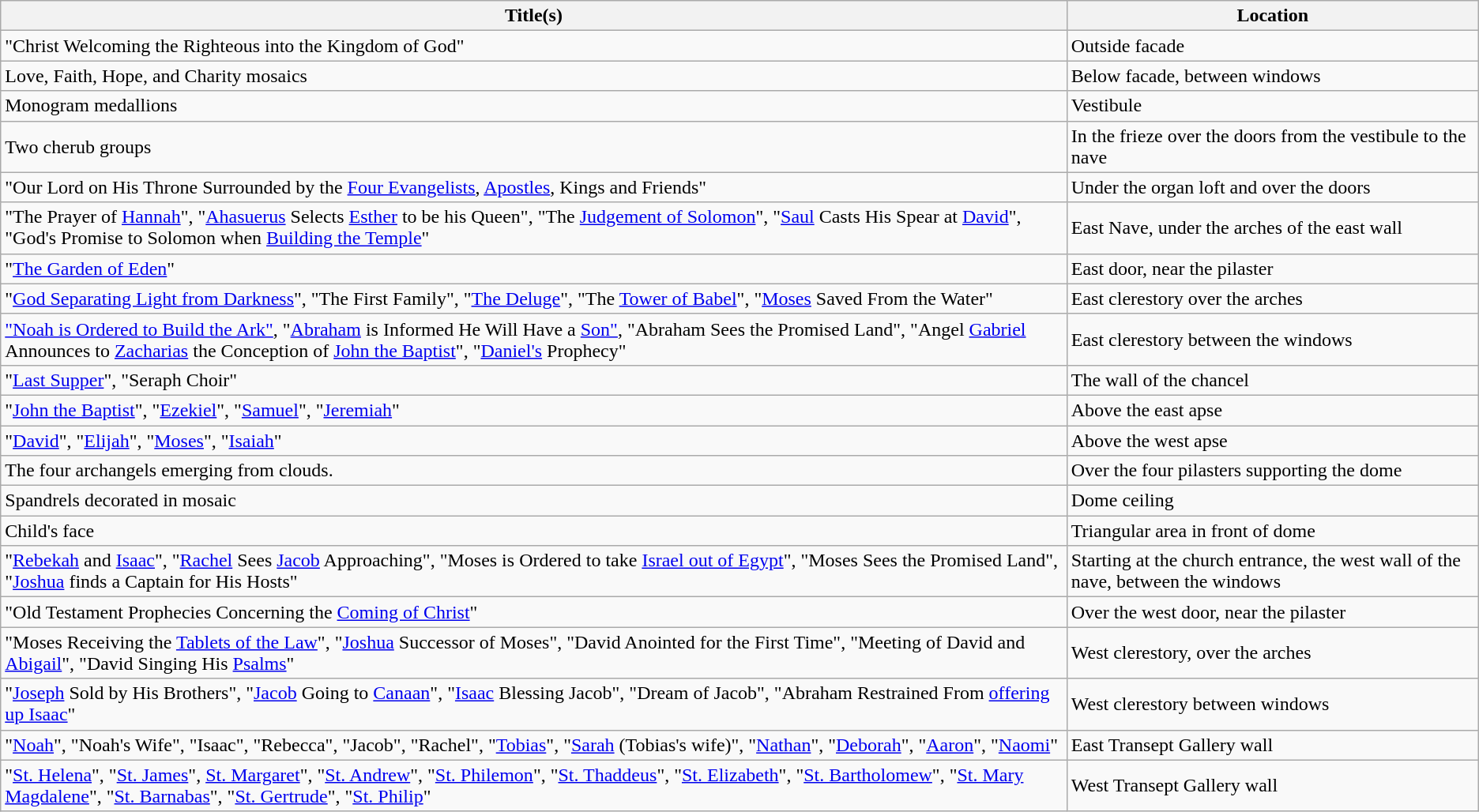<table class="wikitable" border="1">
<tr>
<th>Title(s)</th>
<th>Location</th>
</tr>
<tr>
<td>"Christ Welcoming the Righteous into the Kingdom of God"</td>
<td>Outside facade</td>
</tr>
<tr>
<td>Love, Faith, Hope, and Charity mosaics</td>
<td>Below facade, between windows</td>
</tr>
<tr>
<td>Monogram medallions</td>
<td>Vestibule</td>
</tr>
<tr>
<td>Two cherub groups</td>
<td>In the frieze over the doors from the vestibule to the nave</td>
</tr>
<tr>
<td>"Our Lord on His Throne Surrounded by the <a href='#'>Four Evangelists</a>, <a href='#'>Apostles</a>, Kings and Friends"</td>
<td>Under the organ loft and over the doors</td>
</tr>
<tr>
<td>"The Prayer of <a href='#'>Hannah</a>", "<a href='#'>Ahasuerus</a> Selects <a href='#'>Esther</a> to be his Queen", "The <a href='#'>Judgement of Solomon</a>", "<a href='#'>Saul</a> Casts His Spear at <a href='#'>David</a>", "God's Promise to Solomon when <a href='#'>Building the Temple</a>"</td>
<td>East Nave, under the arches of the east wall</td>
</tr>
<tr>
<td>"<a href='#'>The Garden of Eden</a>"</td>
<td>East door, near the pilaster</td>
</tr>
<tr>
<td>"<a href='#'>God Separating Light from Darkness</a>", "The First Family", "<a href='#'>The Deluge</a>", "The <a href='#'>Tower of Babel</a>", "<a href='#'>Moses</a> Saved From the Water"</td>
<td>East clerestory over the arches</td>
</tr>
<tr>
<td><a href='#'>"Noah is Ordered to Build the Ark"</a>, "<a href='#'>Abraham</a> is Informed He Will Have a <a href='#'>Son"</a>, "Abraham Sees the Promised Land", "Angel <a href='#'>Gabriel</a> Announces to <a href='#'>Zacharias</a> the Conception of <a href='#'>John the Baptist</a>", "<a href='#'>Daniel's</a> Prophecy"</td>
<td>East clerestory between the windows</td>
</tr>
<tr>
<td>"<a href='#'>Last Supper</a>", "Seraph Choir"</td>
<td>The wall of the chancel</td>
</tr>
<tr>
<td>"<a href='#'>John the Baptist</a>", "<a href='#'>Ezekiel</a>", "<a href='#'>Samuel</a>", "<a href='#'>Jeremiah</a>"</td>
<td>Above the east apse</td>
</tr>
<tr>
<td>"<a href='#'>David</a>", "<a href='#'>Elijah</a>", "<a href='#'>Moses</a>", "<a href='#'>Isaiah</a>"</td>
<td>Above the west apse</td>
</tr>
<tr>
<td>The four archangels emerging from clouds.</td>
<td>Over the four pilasters supporting the dome</td>
</tr>
<tr>
<td>Spandrels decorated in mosaic</td>
<td>Dome ceiling</td>
</tr>
<tr>
<td>Child's face</td>
<td>Triangular area in front of dome</td>
</tr>
<tr>
<td>"<a href='#'>Rebekah</a> and <a href='#'>Isaac</a>", "<a href='#'>Rachel</a> Sees <a href='#'>Jacob</a> Approaching", "Moses is Ordered to take <a href='#'>Israel out of Egypt</a>", "Moses Sees the Promised Land", "<a href='#'>Joshua</a> finds a Captain for His Hosts"</td>
<td>Starting at the church entrance, the west wall of the nave, between the windows</td>
</tr>
<tr>
<td>"Old Testament Prophecies Concerning the <a href='#'>Coming of Christ</a>"</td>
<td>Over the west door, near the pilaster</td>
</tr>
<tr>
<td>"Moses Receiving the <a href='#'>Tablets of the Law</a>", "<a href='#'>Joshua</a> Successor of Moses", "David Anointed for the First Time", "Meeting of David and <a href='#'>Abigail</a>", "David Singing His <a href='#'>Psalms</a>"</td>
<td>West clerestory, over the arches</td>
</tr>
<tr>
<td>"<a href='#'>Joseph</a> Sold by His Brothers", "<a href='#'>Jacob</a> Going to <a href='#'>Canaan</a>", "<a href='#'>Isaac</a> Blessing Jacob", "Dream of Jacob", "Abraham Restrained From <a href='#'>offering up Isaac</a>"</td>
<td>West clerestory between windows</td>
</tr>
<tr>
<td>"<a href='#'>Noah</a>", "Noah's Wife", "Isaac", "Rebecca", "Jacob", "Rachel", "<a href='#'>Tobias</a>", "<a href='#'>Sarah</a> (Tobias's wife)", "<a href='#'>Nathan</a>", "<a href='#'>Deborah</a>", "<a href='#'>Aaron</a>", "<a href='#'>Naomi</a>"</td>
<td>East Transept Gallery wall</td>
</tr>
<tr>
<td>"<a href='#'>St. Helena</a>", "<a href='#'>St. James</a>", <a href='#'>St. Margaret</a>", "<a href='#'>St. Andrew</a>", "<a href='#'>St. Philemon</a>", "<a href='#'>St. Thaddeus</a>", "<a href='#'>St. Elizabeth</a>", "<a href='#'>St. Bartholomew</a>", "<a href='#'>St. Mary Magdalene</a>", "<a href='#'>St. Barnabas</a>", "<a href='#'>St. Gertrude</a>", "<a href='#'>St. Philip</a>"</td>
<td>West Transept Gallery wall</td>
</tr>
</table>
